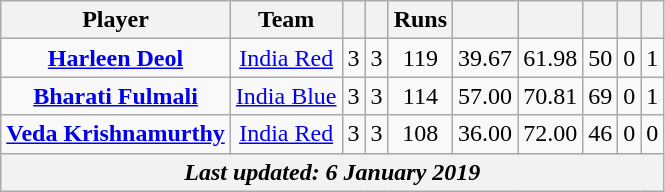<table class="wikitable sortable" style="text-align: center;">
<tr>
<th class="unsortable">Player</th>
<th>Team</th>
<th></th>
<th></th>
<th>Runs</th>
<th></th>
<th></th>
<th></th>
<th></th>
<th></th>
</tr>
<tr>
<td><strong><a href='#'>Harleen Deol</a></strong></td>
<td><a href='#'>India Red</a></td>
<td>3</td>
<td>3</td>
<td>119</td>
<td>39.67</td>
<td>61.98</td>
<td>50</td>
<td>0</td>
<td>1</td>
</tr>
<tr>
<td><strong><a href='#'>Bharati Fulmali</a></strong></td>
<td><a href='#'>India Blue</a></td>
<td>3</td>
<td>3</td>
<td>114</td>
<td>57.00</td>
<td>70.81</td>
<td>69</td>
<td>0</td>
<td>1</td>
</tr>
<tr>
<td><strong><a href='#'>Veda Krishnamurthy</a></strong></td>
<td><a href='#'>India Red</a></td>
<td>3</td>
<td>3</td>
<td>108</td>
<td>36.00</td>
<td>72.00</td>
<td>46</td>
<td>0</td>
<td>0</td>
</tr>
<tr>
<th colspan=10><em>Last updated: 6 January 2019</em></th>
</tr>
</table>
